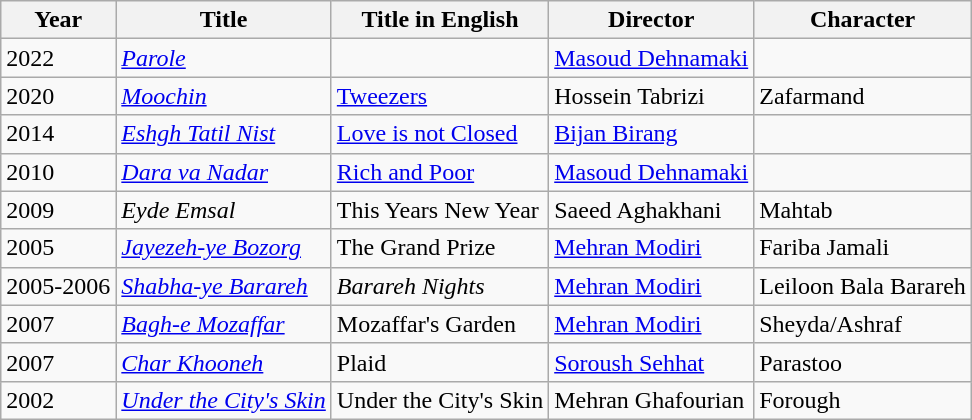<table class="wikitable">
<tr>
<th>Year</th>
<th>Title</th>
<th>Title in English</th>
<th>Director</th>
<th>Character</th>
</tr>
<tr>
<td>2022</td>
<td><em><a href='#'>Parole</a></em></td>
<td></td>
<td><a href='#'>Masoud Dehnamaki</a></td>
<td></td>
</tr>
<tr>
<td>2020</td>
<td><em><a href='#'>Moochin</a></em></td>
<td><a href='#'>Tweezers</a></td>
<td>Hossein Tabrizi</td>
<td>Zafarmand</td>
</tr>
<tr>
<td>2014</td>
<td><em><a href='#'>Eshgh Tatil Nist</a></em></td>
<td><a href='#'>Love is not Closed</a></td>
<td><a href='#'>Bijan Birang</a></td>
<td></td>
</tr>
<tr>
<td>2010</td>
<td><em><a href='#'>Dara va Nadar</a></em></td>
<td><a href='#'>Rich and Poor</a></td>
<td><a href='#'>Masoud Dehnamaki</a></td>
<td></td>
</tr>
<tr>
<td>2009</td>
<td><em>Eyde Emsal</em></td>
<td>This Years New Year</td>
<td>Saeed Aghakhani</td>
<td>Mahtab</td>
</tr>
<tr>
<td>2005</td>
<td><em><a href='#'>Jayezeh-ye Bozorg</a></em></td>
<td>The Grand Prize</td>
<td><a href='#'>Mehran Modiri</a></td>
<td>Fariba Jamali</td>
</tr>
<tr>
<td>2005-2006</td>
<td><em><a href='#'>Shabha-ye Barareh</a></em></td>
<td><em>Barareh Nights</em></td>
<td><a href='#'>Mehran Modiri</a></td>
<td>Leiloon Bala Barareh</td>
</tr>
<tr>
<td>2007</td>
<td><em><a href='#'>Bagh-e Mozaffar</a></em></td>
<td>Mozaffar's Garden</td>
<td><a href='#'>Mehran Modiri</a></td>
<td>Sheyda/Ashraf</td>
</tr>
<tr>
<td>2007</td>
<td><em><a href='#'>Char Khooneh</a></em></td>
<td>Plaid</td>
<td><a href='#'>Soroush Sehhat</a></td>
<td>Parastoo</td>
</tr>
<tr>
<td>2002</td>
<td><em><a href='#'>Under the City's Skin</a></em></td>
<td>Under the City's Skin</td>
<td>Mehran Ghafourian</td>
<td>Forough</td>
</tr>
</table>
